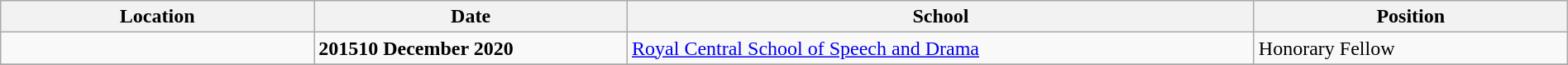<table class="wikitable" style="width:100%">
<tr>
<th style="width:20%;">Location</th>
<th style="width:20%;">Date</th>
<th style="width:40%;">School</th>
<th style="width:20%;">Position</th>
</tr>
<tr>
<td></td>
<td><strong>201510 December 2020</strong></td>
<td><a href='#'>Royal Central School of Speech and Drama</a></td>
<td>Honorary Fellow</td>
</tr>
<tr>
</tr>
</table>
